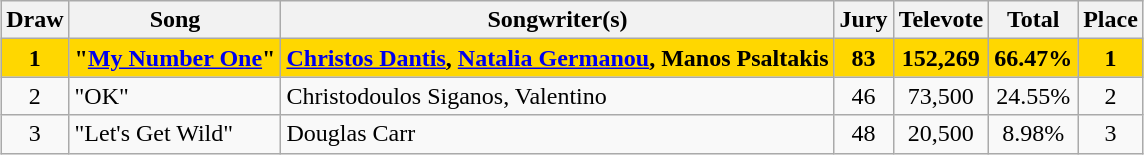<table class="sortable wikitable" style="margin: 1em auto 1em auto; text-align:center">
<tr>
<th>Draw</th>
<th>Song</th>
<th>Songwriter(s)</th>
<th>Jury</th>
<th>Televote</th>
<th>Total</th>
<th>Place</th>
</tr>
<tr style="font-weight:bold; background:gold;">
<td>1</td>
<td align="left">"<a href='#'>My Number One</a>"</td>
<td align="left"><a href='#'>Christos Dantis</a>, <a href='#'>Natalia Germanou</a>, Manos Psaltakis</td>
<td>83</td>
<td>152,269</td>
<td>66.47%</td>
<td>1</td>
</tr>
<tr>
<td>2</td>
<td align="left">"OK"</td>
<td align="left">Christodoulos Siganos, Valentino</td>
<td>46</td>
<td>73,500</td>
<td>24.55%</td>
<td>2</td>
</tr>
<tr>
<td>3</td>
<td align="left">"Let's Get Wild"</td>
<td align="left">Douglas Carr</td>
<td>48</td>
<td>20,500</td>
<td>8.98%</td>
<td>3</td>
</tr>
</table>
